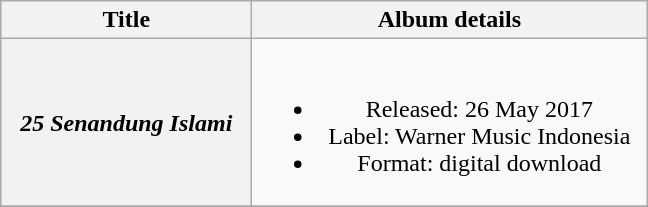<table class="wikitable plainrowheaders" style="text-align:center;">
<tr>
<th scope="col" style="width:10em;">Title</th>
<th scope="col" style="width:16em;">Album details</th>
</tr>
<tr>
<th scope="row"><em>25 Senandung Islami</em></th>
<td><br><ul><li>Released: 26 May 2017</li><li>Label: Warner Music Indonesia</li><li>Format: digital download</li></ul></td>
</tr>
<tr>
</tr>
</table>
